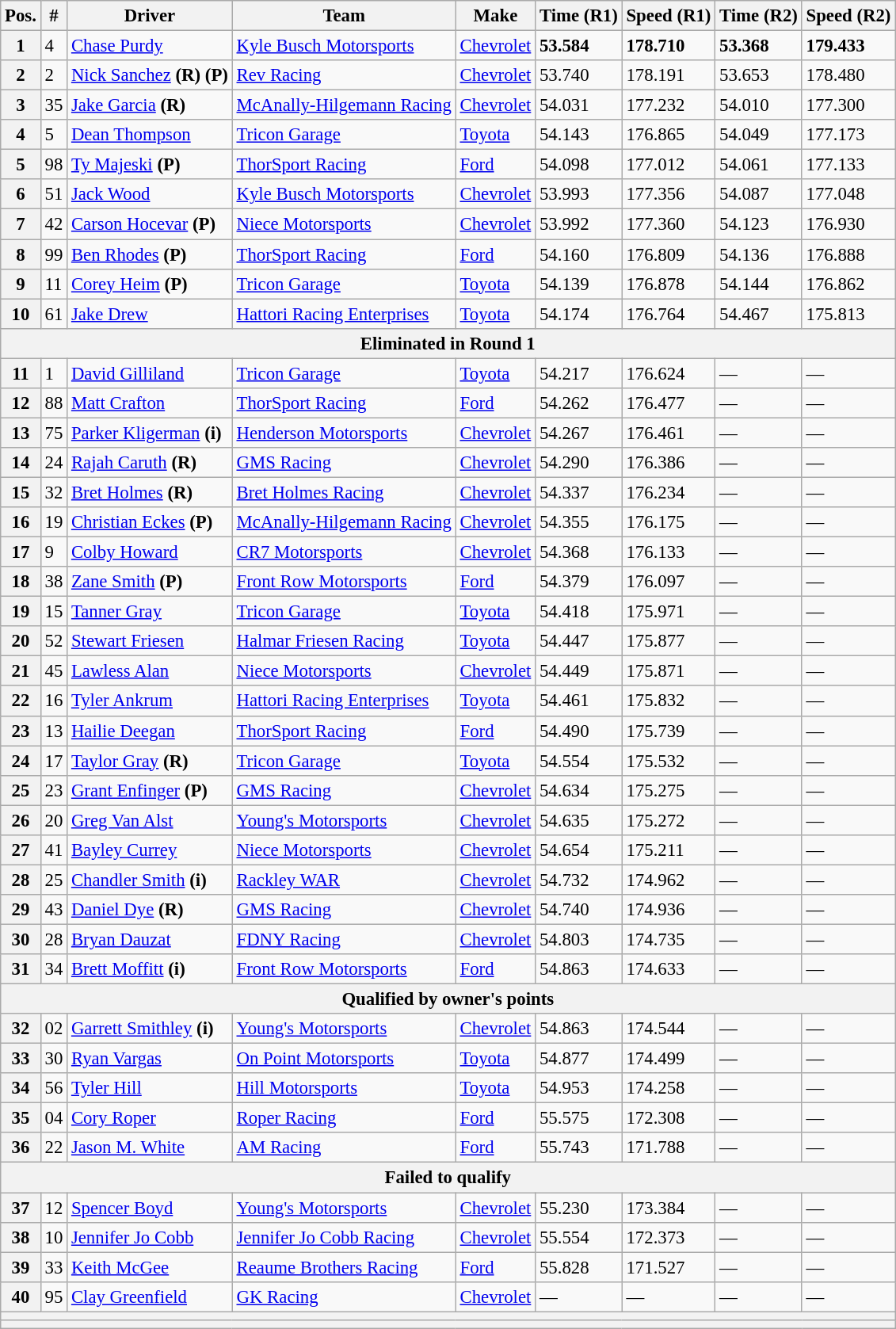<table class="wikitable" style="font-size:95%">
<tr>
<th>Pos.</th>
<th>#</th>
<th>Driver</th>
<th>Team</th>
<th>Make</th>
<th>Time (R1)</th>
<th>Speed (R1)</th>
<th>Time (R2)</th>
<th>Speed (R2)</th>
</tr>
<tr>
<th>1</th>
<td>4</td>
<td><a href='#'>Chase Purdy</a></td>
<td><a href='#'>Kyle Busch Motorsports</a></td>
<td><a href='#'>Chevrolet</a></td>
<td><strong>53.584</strong></td>
<td><strong>178.710</strong></td>
<td><strong>53.368</strong></td>
<td><strong>179.433</strong></td>
</tr>
<tr>
<th>2</th>
<td>2</td>
<td><a href='#'>Nick Sanchez</a> <strong>(R)</strong> <strong>(P)</strong></td>
<td><a href='#'>Rev Racing</a></td>
<td><a href='#'>Chevrolet</a></td>
<td>53.740</td>
<td>178.191</td>
<td>53.653</td>
<td>178.480</td>
</tr>
<tr>
<th>3</th>
<td>35</td>
<td><a href='#'>Jake Garcia</a> <strong>(R)</strong></td>
<td><a href='#'>McAnally-Hilgemann Racing</a></td>
<td><a href='#'>Chevrolet</a></td>
<td>54.031</td>
<td>177.232</td>
<td>54.010</td>
<td>177.300</td>
</tr>
<tr>
<th>4</th>
<td>5</td>
<td><a href='#'>Dean Thompson</a></td>
<td><a href='#'>Tricon Garage</a></td>
<td><a href='#'>Toyota</a></td>
<td>54.143</td>
<td>176.865</td>
<td>54.049</td>
<td>177.173</td>
</tr>
<tr>
<th>5</th>
<td>98</td>
<td><a href='#'>Ty Majeski</a> <strong>(P)</strong></td>
<td><a href='#'>ThorSport Racing</a></td>
<td><a href='#'>Ford</a></td>
<td>54.098</td>
<td>177.012</td>
<td>54.061</td>
<td>177.133</td>
</tr>
<tr>
<th>6</th>
<td>51</td>
<td><a href='#'>Jack Wood</a></td>
<td><a href='#'>Kyle Busch Motorsports</a></td>
<td><a href='#'>Chevrolet</a></td>
<td>53.993</td>
<td>177.356</td>
<td>54.087</td>
<td>177.048</td>
</tr>
<tr>
<th>7</th>
<td>42</td>
<td><a href='#'>Carson Hocevar</a> <strong>(P)</strong></td>
<td><a href='#'>Niece Motorsports</a></td>
<td><a href='#'>Chevrolet</a></td>
<td>53.992</td>
<td>177.360</td>
<td>54.123</td>
<td>176.930</td>
</tr>
<tr>
<th>8</th>
<td>99</td>
<td><a href='#'>Ben Rhodes</a> <strong>(P)</strong></td>
<td><a href='#'>ThorSport Racing</a></td>
<td><a href='#'>Ford</a></td>
<td>54.160</td>
<td>176.809</td>
<td>54.136</td>
<td>176.888</td>
</tr>
<tr>
<th>9</th>
<td>11</td>
<td><a href='#'>Corey Heim</a> <strong>(P)</strong></td>
<td><a href='#'>Tricon Garage</a></td>
<td><a href='#'>Toyota</a></td>
<td>54.139</td>
<td>176.878</td>
<td>54.144</td>
<td>176.862</td>
</tr>
<tr>
<th>10</th>
<td>61</td>
<td><a href='#'>Jake Drew</a></td>
<td><a href='#'>Hattori Racing Enterprises</a></td>
<td><a href='#'>Toyota</a></td>
<td>54.174</td>
<td>176.764</td>
<td>54.467</td>
<td>175.813</td>
</tr>
<tr>
<th colspan="9">Eliminated in Round 1</th>
</tr>
<tr>
<th>11</th>
<td>1</td>
<td><a href='#'>David Gilliland</a></td>
<td><a href='#'>Tricon Garage</a></td>
<td><a href='#'>Toyota</a></td>
<td>54.217</td>
<td>176.624</td>
<td>—</td>
<td>—</td>
</tr>
<tr>
<th>12</th>
<td>88</td>
<td><a href='#'>Matt Crafton</a></td>
<td><a href='#'>ThorSport Racing</a></td>
<td><a href='#'>Ford</a></td>
<td>54.262</td>
<td>176.477</td>
<td>—</td>
<td>—</td>
</tr>
<tr>
<th>13</th>
<td>75</td>
<td><a href='#'>Parker Kligerman</a> <strong>(i)</strong></td>
<td><a href='#'>Henderson Motorsports</a></td>
<td><a href='#'>Chevrolet</a></td>
<td>54.267</td>
<td>176.461</td>
<td>—</td>
<td>—</td>
</tr>
<tr>
<th>14</th>
<td>24</td>
<td><a href='#'>Rajah Caruth</a> <strong>(R)</strong></td>
<td><a href='#'>GMS Racing</a></td>
<td><a href='#'>Chevrolet</a></td>
<td>54.290</td>
<td>176.386</td>
<td>—</td>
<td>—</td>
</tr>
<tr>
<th>15</th>
<td>32</td>
<td><a href='#'>Bret Holmes</a> <strong>(R)</strong></td>
<td><a href='#'>Bret Holmes Racing</a></td>
<td><a href='#'>Chevrolet</a></td>
<td>54.337</td>
<td>176.234</td>
<td>—</td>
<td>—</td>
</tr>
<tr>
<th>16</th>
<td>19</td>
<td><a href='#'>Christian Eckes</a> <strong>(P)</strong></td>
<td><a href='#'>McAnally-Hilgemann Racing</a></td>
<td><a href='#'>Chevrolet</a></td>
<td>54.355</td>
<td>176.175</td>
<td>—</td>
<td>—</td>
</tr>
<tr>
<th>17</th>
<td>9</td>
<td><a href='#'>Colby Howard</a></td>
<td><a href='#'>CR7 Motorsports</a></td>
<td><a href='#'>Chevrolet</a></td>
<td>54.368</td>
<td>176.133</td>
<td>—</td>
<td>—</td>
</tr>
<tr>
<th>18</th>
<td>38</td>
<td><a href='#'>Zane Smith</a> <strong>(P)</strong></td>
<td><a href='#'>Front Row Motorsports</a></td>
<td><a href='#'>Ford</a></td>
<td>54.379</td>
<td>176.097</td>
<td>—</td>
<td>—</td>
</tr>
<tr>
<th>19</th>
<td>15</td>
<td><a href='#'>Tanner Gray</a></td>
<td><a href='#'>Tricon Garage</a></td>
<td><a href='#'>Toyota</a></td>
<td>54.418</td>
<td>175.971</td>
<td>—</td>
<td>—</td>
</tr>
<tr>
<th>20</th>
<td>52</td>
<td><a href='#'>Stewart Friesen</a></td>
<td><a href='#'>Halmar Friesen Racing</a></td>
<td><a href='#'>Toyota</a></td>
<td>54.447</td>
<td>175.877</td>
<td>—</td>
<td>—</td>
</tr>
<tr>
<th>21</th>
<td>45</td>
<td><a href='#'>Lawless Alan</a></td>
<td><a href='#'>Niece Motorsports</a></td>
<td><a href='#'>Chevrolet</a></td>
<td>54.449</td>
<td>175.871</td>
<td>—</td>
<td>—</td>
</tr>
<tr>
<th>22</th>
<td>16</td>
<td><a href='#'>Tyler Ankrum</a></td>
<td><a href='#'>Hattori Racing Enterprises</a></td>
<td><a href='#'>Toyota</a></td>
<td>54.461</td>
<td>175.832</td>
<td>—</td>
<td>—</td>
</tr>
<tr>
<th>23</th>
<td>13</td>
<td><a href='#'>Hailie Deegan</a></td>
<td><a href='#'>ThorSport Racing</a></td>
<td><a href='#'>Ford</a></td>
<td>54.490</td>
<td>175.739</td>
<td>—</td>
<td>—</td>
</tr>
<tr>
<th>24</th>
<td>17</td>
<td><a href='#'>Taylor Gray</a> <strong>(R)</strong></td>
<td><a href='#'>Tricon Garage</a></td>
<td><a href='#'>Toyota</a></td>
<td>54.554</td>
<td>175.532</td>
<td>—</td>
<td>—</td>
</tr>
<tr>
<th>25</th>
<td>23</td>
<td><a href='#'>Grant Enfinger</a> <strong>(P)</strong></td>
<td><a href='#'>GMS Racing</a></td>
<td><a href='#'>Chevrolet</a></td>
<td>54.634</td>
<td>175.275</td>
<td>—</td>
<td>—</td>
</tr>
<tr>
<th>26</th>
<td>20</td>
<td><a href='#'>Greg Van Alst</a></td>
<td><a href='#'>Young's Motorsports</a></td>
<td><a href='#'>Chevrolet</a></td>
<td>54.635</td>
<td>175.272</td>
<td>—</td>
<td>—</td>
</tr>
<tr>
<th>27</th>
<td>41</td>
<td><a href='#'>Bayley Currey</a></td>
<td><a href='#'>Niece Motorsports</a></td>
<td><a href='#'>Chevrolet</a></td>
<td>54.654</td>
<td>175.211</td>
<td>—</td>
<td>—</td>
</tr>
<tr>
<th>28</th>
<td>25</td>
<td><a href='#'>Chandler Smith</a> <strong>(i)</strong></td>
<td><a href='#'>Rackley WAR</a></td>
<td><a href='#'>Chevrolet</a></td>
<td>54.732</td>
<td>174.962</td>
<td>—</td>
<td>—</td>
</tr>
<tr>
<th>29</th>
<td>43</td>
<td><a href='#'>Daniel Dye</a> <strong>(R)</strong></td>
<td><a href='#'>GMS Racing</a></td>
<td><a href='#'>Chevrolet</a></td>
<td>54.740</td>
<td>174.936</td>
<td>—</td>
<td>—</td>
</tr>
<tr>
<th>30</th>
<td>28</td>
<td><a href='#'>Bryan Dauzat</a></td>
<td><a href='#'>FDNY Racing</a></td>
<td><a href='#'>Chevrolet</a></td>
<td>54.803</td>
<td>174.735</td>
<td>—</td>
<td>—</td>
</tr>
<tr>
<th>31</th>
<td>34</td>
<td><a href='#'>Brett Moffitt</a> <strong>(i)</strong></td>
<td><a href='#'>Front Row Motorsports</a></td>
<td><a href='#'>Ford</a></td>
<td>54.863</td>
<td>174.633</td>
<td>—</td>
<td>—</td>
</tr>
<tr>
<th colspan="9">Qualified by owner's points</th>
</tr>
<tr>
<th>32</th>
<td>02</td>
<td><a href='#'>Garrett Smithley</a> <strong>(i)</strong></td>
<td><a href='#'>Young's Motorsports</a></td>
<td><a href='#'>Chevrolet</a></td>
<td>54.863</td>
<td>174.544</td>
<td>—</td>
<td>—</td>
</tr>
<tr>
<th>33</th>
<td>30</td>
<td><a href='#'>Ryan Vargas</a></td>
<td><a href='#'>On Point Motorsports</a></td>
<td><a href='#'>Toyota</a></td>
<td>54.877</td>
<td>174.499</td>
<td>—</td>
<td>—</td>
</tr>
<tr>
<th>34</th>
<td>56</td>
<td><a href='#'>Tyler Hill</a></td>
<td><a href='#'>Hill Motorsports</a></td>
<td><a href='#'>Toyota</a></td>
<td>54.953</td>
<td>174.258</td>
<td>—</td>
<td>—</td>
</tr>
<tr>
<th>35</th>
<td>04</td>
<td><a href='#'>Cory Roper</a></td>
<td><a href='#'>Roper Racing</a></td>
<td><a href='#'>Ford</a></td>
<td>55.575</td>
<td>172.308</td>
<td>—</td>
<td>—</td>
</tr>
<tr>
<th>36</th>
<td>22</td>
<td><a href='#'>Jason M. White</a></td>
<td><a href='#'>AM Racing</a></td>
<td><a href='#'>Ford</a></td>
<td>55.743</td>
<td>171.788</td>
<td>—</td>
<td>—</td>
</tr>
<tr>
<th colspan="9">Failed to qualify</th>
</tr>
<tr>
<th>37</th>
<td>12</td>
<td><a href='#'>Spencer Boyd</a></td>
<td><a href='#'>Young's Motorsports</a></td>
<td><a href='#'>Chevrolet</a></td>
<td>55.230</td>
<td>173.384</td>
<td>—</td>
<td>—</td>
</tr>
<tr>
<th>38</th>
<td>10</td>
<td><a href='#'>Jennifer Jo Cobb</a></td>
<td><a href='#'>Jennifer Jo Cobb Racing</a></td>
<td><a href='#'>Chevrolet</a></td>
<td>55.554</td>
<td>172.373</td>
<td>—</td>
<td>—</td>
</tr>
<tr>
<th>39</th>
<td>33</td>
<td><a href='#'>Keith McGee</a></td>
<td><a href='#'>Reaume Brothers Racing</a></td>
<td><a href='#'>Ford</a></td>
<td>55.828</td>
<td>171.527</td>
<td>—</td>
<td>—</td>
</tr>
<tr>
<th>40</th>
<td>95</td>
<td><a href='#'>Clay Greenfield</a></td>
<td><a href='#'>GK Racing</a></td>
<td><a href='#'>Chevrolet</a></td>
<td>—</td>
<td>—</td>
<td>—</td>
<td>—</td>
</tr>
<tr>
<th colspan="9"></th>
</tr>
<tr>
<th colspan="9"></th>
</tr>
</table>
